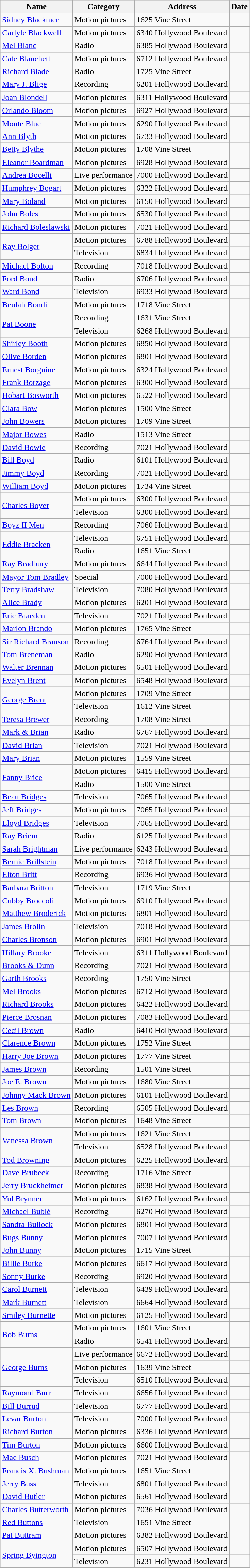<table class="wikitable sortable" style="font-size: 100%;">
<tr>
<th>Name</th>
<th>Category</th>
<th>Address</th>
<th>Date</th>
</tr>
<tr>
<td><a href='#'>Sidney Blackmer</a></td>
<td>Motion pictures</td>
<td>1625 Vine Street</td>
<td></td>
</tr>
<tr>
<td><a href='#'>Carlyle Blackwell</a></td>
<td>Motion pictures</td>
<td>6340 Hollywood Boulevard</td>
<td></td>
</tr>
<tr>
<td><a href='#'>Mel Blanc</a></td>
<td>Radio</td>
<td>6385 Hollywood Boulevard</td>
<td></td>
</tr>
<tr>
<td><a href='#'>Cate Blanchett</a></td>
<td>Motion pictures</td>
<td>6712 Hollywood Boulevard</td>
<td></td>
</tr>
<tr>
<td><a href='#'>Richard Blade</a></td>
<td>Radio</td>
<td>1725 Vine Street</td>
<td></td>
</tr>
<tr>
<td><a href='#'>Mary J. Blige</a></td>
<td>Recording</td>
<td>6201 Hollywood Boulevard</td>
<td></td>
</tr>
<tr>
<td><a href='#'>Joan Blondell</a></td>
<td>Motion pictures</td>
<td>6311 Hollywood Boulevard</td>
<td></td>
</tr>
<tr>
<td><a href='#'>Orlando Bloom</a></td>
<td>Motion pictures</td>
<td>6927 Hollywood Boulevard</td>
<td></td>
</tr>
<tr>
<td><a href='#'>Monte Blue</a></td>
<td>Motion pictures</td>
<td>6290 Hollywood Boulevard</td>
<td></td>
</tr>
<tr>
<td><a href='#'>Ann Blyth</a></td>
<td>Motion pictures</td>
<td>6733 Hollywood Boulevard</td>
<td></td>
</tr>
<tr>
<td><a href='#'>Betty Blythe</a></td>
<td>Motion pictures</td>
<td>1708 Vine Street</td>
<td></td>
</tr>
<tr>
<td><a href='#'>Eleanor Boardman</a></td>
<td>Motion pictures</td>
<td>6928 Hollywood Boulevard</td>
<td></td>
</tr>
<tr>
<td><a href='#'>Andrea Bocelli</a></td>
<td>Live performance</td>
<td>7000 Hollywood Boulevard</td>
<td></td>
</tr>
<tr>
<td><a href='#'>Humphrey Bogart</a></td>
<td>Motion pictures</td>
<td>6322 Hollywood Boulevard</td>
<td></td>
</tr>
<tr>
<td><a href='#'>Mary Boland</a></td>
<td>Motion pictures</td>
<td>6150 Hollywood Boulevard</td>
<td></td>
</tr>
<tr>
<td><a href='#'>John Boles</a></td>
<td>Motion pictures</td>
<td>6530 Hollywood Boulevard</td>
<td></td>
</tr>
<tr>
<td><a href='#'>Richard Boleslawski</a></td>
<td>Motion pictures</td>
<td>7021 Hollywood Boulevard</td>
<td></td>
</tr>
<tr>
<td rowspan="2"><a href='#'>Ray Bolger</a></td>
<td>Motion pictures</td>
<td>6788 Hollywood Boulevard</td>
<td></td>
</tr>
<tr>
<td>Television</td>
<td>6834 Hollywood Boulevard</td>
<td></td>
</tr>
<tr>
<td><a href='#'>Michael Bolton</a></td>
<td>Recording</td>
<td>7018 Hollywood Boulevard</td>
<td></td>
</tr>
<tr>
<td><a href='#'>Ford Bond</a></td>
<td>Radio</td>
<td>6706 Hollywood Boulevard</td>
<td></td>
</tr>
<tr>
<td><a href='#'>Ward Bond</a></td>
<td>Television</td>
<td>6933 Hollywood Boulevard</td>
<td></td>
</tr>
<tr>
<td><a href='#'>Beulah Bondi</a></td>
<td>Motion pictures</td>
<td>1718 Vine Street</td>
<td></td>
</tr>
<tr>
<td rowspan="2"><a href='#'>Pat Boone</a></td>
<td>Recording</td>
<td>1631 Vine Street</td>
<td></td>
</tr>
<tr>
<td>Television</td>
<td>6268 Hollywood Boulevard</td>
<td></td>
</tr>
<tr>
<td><a href='#'>Shirley Booth</a></td>
<td>Motion pictures</td>
<td>6850 Hollywood Boulevard</td>
<td></td>
</tr>
<tr>
<td><a href='#'>Olive Borden</a></td>
<td>Motion pictures</td>
<td>6801 Hollywood Boulevard</td>
<td></td>
</tr>
<tr>
<td><a href='#'>Ernest Borgnine</a></td>
<td>Motion pictures</td>
<td>6324 Hollywood Boulevard</td>
<td></td>
</tr>
<tr>
<td><a href='#'>Frank Borzage</a></td>
<td>Motion pictures</td>
<td>6300 Hollywood Boulevard</td>
<td></td>
</tr>
<tr>
<td><a href='#'>Hobart Bosworth</a></td>
<td>Motion pictures</td>
<td>6522 Hollywood Boulevard</td>
<td></td>
</tr>
<tr>
<td><a href='#'>Clara Bow</a></td>
<td>Motion pictures</td>
<td>1500 Vine Street</td>
<td></td>
</tr>
<tr>
<td><a href='#'>John Bowers</a></td>
<td>Motion pictures</td>
<td>1709 Vine Street</td>
<td></td>
</tr>
<tr>
<td><a href='#'>Major Bowes</a></td>
<td>Radio</td>
<td>1513 Vine Street</td>
<td></td>
</tr>
<tr>
<td><a href='#'>David Bowie</a></td>
<td>Recording</td>
<td>7021 Hollywood Boulevard</td>
<td></td>
</tr>
<tr>
<td><a href='#'>Bill Boyd</a></td>
<td>Radio</td>
<td>6101 Hollywood Boulevard</td>
<td></td>
</tr>
<tr>
<td><a href='#'>Jimmy Boyd</a></td>
<td>Recording</td>
<td>7021 Hollywood Boulevard</td>
<td></td>
</tr>
<tr>
<td><a href='#'>William Boyd</a></td>
<td>Motion pictures</td>
<td>1734 Vine Street</td>
<td></td>
</tr>
<tr>
<td rowspan="2"><a href='#'>Charles Boyer</a></td>
<td>Motion pictures</td>
<td>6300 Hollywood Boulevard</td>
<td></td>
</tr>
<tr>
<td>Television</td>
<td>6300 Hollywood Boulevard</td>
<td></td>
</tr>
<tr>
<td><a href='#'>Boyz II Men</a></td>
<td>Recording</td>
<td>7060 Hollywood Boulevard</td>
<td></td>
</tr>
<tr>
<td rowspan="2"><a href='#'>Eddie Bracken</a></td>
<td>Television</td>
<td>6751 Hollywood Boulevard</td>
<td></td>
</tr>
<tr>
<td>Radio</td>
<td>1651 Vine Street</td>
<td></td>
</tr>
<tr>
<td><a href='#'>Ray Bradbury</a></td>
<td>Motion pictures</td>
<td>6644 Hollywood Boulevard</td>
<td></td>
</tr>
<tr>
<td><a href='#'>Mayor Tom Bradley</a><br></td>
<td>Special</td>
<td>7000 Hollywood Boulevard</td>
<td></td>
</tr>
<tr>
<td><a href='#'>Terry Bradshaw</a></td>
<td>Television</td>
<td>7080 Hollywood Boulevard</td>
<td></td>
</tr>
<tr>
<td><a href='#'>Alice Brady</a></td>
<td>Motion pictures</td>
<td>6201 Hollywood Boulevard</td>
<td></td>
</tr>
<tr>
<td><a href='#'>Eric Braeden</a></td>
<td>Television</td>
<td>7021 Hollywood Boulevard</td>
<td></td>
</tr>
<tr>
<td><a href='#'>Marlon Brando</a></td>
<td>Motion pictures</td>
<td>1765 Vine Street</td>
<td></td>
</tr>
<tr>
<td><a href='#'>Sir Richard Branson</a></td>
<td>Recording</td>
<td>6764 Hollywood Boulevard</td>
<td></td>
</tr>
<tr>
<td><a href='#'>Tom Breneman</a></td>
<td>Radio</td>
<td>6290 Hollywood Boulevard</td>
<td></td>
</tr>
<tr>
<td><a href='#'>Walter Brennan</a></td>
<td>Motion pictures</td>
<td>6501 Hollywood Boulevard</td>
<td></td>
</tr>
<tr>
<td><a href='#'>Evelyn Brent</a></td>
<td>Motion pictures</td>
<td>6548 Hollywood Boulevard</td>
<td></td>
</tr>
<tr>
<td rowspan="2"><a href='#'>George Brent</a></td>
<td>Motion pictures</td>
<td>1709 Vine Street</td>
<td></td>
</tr>
<tr>
<td>Television</td>
<td>1612 Vine Street</td>
<td></td>
</tr>
<tr>
<td><a href='#'>Teresa Brewer</a></td>
<td>Recording</td>
<td>1708 Vine Street</td>
<td></td>
</tr>
<tr>
<td><a href='#'>Mark & Brian</a></td>
<td>Radio</td>
<td>6767 Hollywood Boulevard</td>
<td></td>
</tr>
<tr>
<td><a href='#'>David Brian</a></td>
<td>Television</td>
<td>7021 Hollywood Boulevard</td>
<td></td>
</tr>
<tr>
<td><a href='#'>Mary Brian</a></td>
<td>Motion pictures</td>
<td>1559 Vine Street</td>
<td></td>
</tr>
<tr>
<td rowspan="2"><a href='#'>Fanny Brice</a></td>
<td>Motion pictures</td>
<td>6415 Hollywood Boulevard</td>
<td></td>
</tr>
<tr>
<td>Radio</td>
<td>1500 Vine Street</td>
<td></td>
</tr>
<tr>
<td><a href='#'>Beau Bridges</a></td>
<td>Television</td>
<td>7065 Hollywood Boulevard</td>
<td></td>
</tr>
<tr>
<td><a href='#'>Jeff Bridges</a></td>
<td>Motion pictures</td>
<td>7065 Hollywood Boulevard</td>
<td></td>
</tr>
<tr>
<td><a href='#'>Lloyd Bridges</a></td>
<td>Television</td>
<td>7065 Hollywood Boulevard</td>
<td></td>
</tr>
<tr>
<td><a href='#'>Ray Briem</a></td>
<td>Radio</td>
<td>6125 Hollywood Boulevard</td>
<td></td>
</tr>
<tr>
<td><a href='#'>Sarah Brightman</a></td>
<td>Live performance</td>
<td>6243 Hollywood Boulevard</td>
<td></td>
</tr>
<tr>
<td><a href='#'>Bernie Brillstein</a></td>
<td>Motion pictures</td>
<td>7018 Hollywood Boulevard</td>
<td></td>
</tr>
<tr>
<td><a href='#'>Elton Britt</a></td>
<td>Recording</td>
<td>6936 Hollywood Boulevard</td>
<td></td>
</tr>
<tr>
<td><a href='#'>Barbara Britton</a></td>
<td>Television</td>
<td>1719 Vine Street</td>
<td></td>
</tr>
<tr>
<td><a href='#'>Cubby Broccoli</a></td>
<td>Motion pictures</td>
<td>6910 Hollywood Boulevard</td>
<td></td>
</tr>
<tr>
<td><a href='#'>Matthew Broderick</a></td>
<td>Motion pictures</td>
<td>6801 Hollywood Boulevard</td>
<td></td>
</tr>
<tr>
<td><a href='#'>James Brolin</a></td>
<td>Television</td>
<td>7018 Hollywood Boulevard</td>
<td></td>
</tr>
<tr>
<td><a href='#'>Charles Bronson</a></td>
<td>Motion pictures</td>
<td>6901 Hollywood Boulevard</td>
<td></td>
</tr>
<tr>
<td><a href='#'>Hillary Brooke</a></td>
<td>Television</td>
<td>6311 Hollywood Boulevard</td>
<td></td>
</tr>
<tr>
<td><a href='#'>Brooks & Dunn</a></td>
<td>Recording</td>
<td>7021 Hollywood Boulevard</td>
<td></td>
</tr>
<tr>
<td><a href='#'>Garth Brooks</a></td>
<td>Recording</td>
<td>1750 Vine Street</td>
<td></td>
</tr>
<tr>
<td><a href='#'>Mel Brooks</a></td>
<td>Motion pictures</td>
<td>6712 Hollywood Boulevard</td>
<td></td>
</tr>
<tr>
<td><a href='#'>Richard Brooks</a></td>
<td>Motion pictures</td>
<td>6422 Hollywood Boulevard</td>
<td></td>
</tr>
<tr>
<td><a href='#'>Pierce Brosnan</a></td>
<td>Motion pictures</td>
<td>7083 Hollywood Boulevard</td>
<td></td>
</tr>
<tr>
<td><a href='#'>Cecil Brown</a></td>
<td>Radio</td>
<td>6410 Hollywood Boulevard</td>
<td></td>
</tr>
<tr>
<td><a href='#'>Clarence Brown</a></td>
<td>Motion pictures</td>
<td>1752 Vine Street</td>
<td></td>
</tr>
<tr>
<td><a href='#'>Harry Joe Brown</a></td>
<td>Motion pictures</td>
<td>1777 Vine Street</td>
<td></td>
</tr>
<tr>
<td><a href='#'>James Brown</a></td>
<td>Recording</td>
<td>1501 Vine Street</td>
<td></td>
</tr>
<tr>
<td><a href='#'>Joe E. Brown</a></td>
<td>Motion pictures</td>
<td>1680 Vine Street</td>
<td></td>
</tr>
<tr>
<td><a href='#'>Johnny Mack Brown</a></td>
<td>Motion pictures</td>
<td>6101 Hollywood Boulevard</td>
<td></td>
</tr>
<tr>
<td><a href='#'>Les Brown</a></td>
<td>Recording</td>
<td>6505 Hollywood Boulevard</td>
<td></td>
</tr>
<tr>
<td><a href='#'>Tom Brown</a></td>
<td>Motion pictures</td>
<td>1648 Vine Street</td>
<td></td>
</tr>
<tr>
<td rowspan="2"><a href='#'>Vanessa Brown</a></td>
<td>Motion pictures</td>
<td>1621 Vine Street</td>
<td></td>
</tr>
<tr>
<td>Television</td>
<td>6528 Hollywood Boulevard</td>
<td></td>
</tr>
<tr>
<td><a href='#'>Tod Browning</a></td>
<td>Motion pictures</td>
<td>6225 Hollywood Boulevard</td>
<td></td>
</tr>
<tr>
<td><a href='#'>Dave Brubeck</a></td>
<td>Recording</td>
<td>1716 Vine Street</td>
<td></td>
</tr>
<tr>
<td><a href='#'>Jerry Bruckheimer</a></td>
<td>Motion pictures</td>
<td>6838 Hollywood Boulevard</td>
<td></td>
</tr>
<tr>
<td><a href='#'>Yul Brynner</a></td>
<td>Motion pictures</td>
<td>6162 Hollywood Boulevard</td>
<td></td>
</tr>
<tr>
<td><a href='#'>Michael Bublé</a></td>
<td>Recording</td>
<td>6270 Hollywood Boulevard</td>
<td></td>
</tr>
<tr>
<td><a href='#'>Sandra Bullock</a></td>
<td>Motion pictures</td>
<td>6801 Hollywood Boulevard</td>
<td></td>
</tr>
<tr>
<td><a href='#'>Bugs Bunny</a></td>
<td>Motion pictures</td>
<td>7007 Hollywood Boulevard</td>
<td></td>
</tr>
<tr>
<td><a href='#'>John Bunny</a></td>
<td>Motion pictures</td>
<td>1715 Vine Street</td>
<td></td>
</tr>
<tr>
<td><a href='#'>Billie Burke</a></td>
<td>Motion pictures</td>
<td>6617 Hollywood Boulevard</td>
<td></td>
</tr>
<tr>
<td><a href='#'>Sonny Burke</a></td>
<td>Recording</td>
<td>6920 Hollywood Boulevard</td>
<td></td>
</tr>
<tr>
<td><a href='#'>Carol Burnett</a></td>
<td>Television</td>
<td>6439 Hollywood Boulevard</td>
<td></td>
</tr>
<tr>
<td><a href='#'>Mark Burnett</a></td>
<td>Television</td>
<td>6664 Hollywood Boulevard</td>
<td></td>
</tr>
<tr>
<td><a href='#'>Smiley Burnette</a></td>
<td>Motion pictures</td>
<td>6125 Hollywood Boulevard</td>
<td></td>
</tr>
<tr>
<td rowspan="2"><a href='#'>Bob Burns</a></td>
<td>Motion pictures</td>
<td>1601 Vine Street</td>
<td></td>
</tr>
<tr>
<td>Radio</td>
<td>6541 Hollywood Boulevard</td>
<td></td>
</tr>
<tr>
<td rowspan="3"><a href='#'>George Burns</a></td>
<td>Live performance</td>
<td>6672 Hollywood Boulevard</td>
<td></td>
</tr>
<tr>
<td>Motion pictures</td>
<td>1639 Vine Street</td>
<td></td>
</tr>
<tr>
<td>Television</td>
<td>6510 Hollywood Boulevard</td>
<td></td>
</tr>
<tr>
<td><a href='#'>Raymond Burr</a></td>
<td>Television</td>
<td>6656 Hollywood Boulevard</td>
<td></td>
</tr>
<tr>
<td><a href='#'>Bill Burrud</a></td>
<td>Television</td>
<td>6777 Hollywood Boulevard</td>
<td></td>
</tr>
<tr>
<td><a href='#'>Levar Burton</a></td>
<td>Television</td>
<td>7000 Hollywood Boulevard</td>
<td></td>
</tr>
<tr>
<td><a href='#'>Richard Burton</a></td>
<td>Motion pictures</td>
<td>6336 Hollywood Boulevard</td>
<td></td>
</tr>
<tr>
<td><a href='#'>Tim Burton</a></td>
<td>Motion pictures</td>
<td>6600 Hollywood Boulevard</td>
<td></td>
</tr>
<tr>
<td><a href='#'>Mae Busch</a></td>
<td>Motion pictures</td>
<td>7021 Hollywood Boulevard</td>
<td></td>
</tr>
<tr>
<td><a href='#'>Francis X. Bushman</a></td>
<td>Motion pictures</td>
<td>1651 Vine Street</td>
<td></td>
</tr>
<tr>
<td><a href='#'>Jerry Buss</a></td>
<td>Television</td>
<td>6801 Hollywood Boulevard</td>
<td></td>
</tr>
<tr>
<td><a href='#'>David Butler</a></td>
<td>Motion pictures</td>
<td>6561 Hollywood Boulevard</td>
<td></td>
</tr>
<tr>
<td><a href='#'>Charles Butterworth</a></td>
<td>Motion pictures</td>
<td>7036 Hollywood Boulevard</td>
<td></td>
</tr>
<tr>
<td><a href='#'>Red Buttons</a></td>
<td>Television</td>
<td>1651 Vine Street</td>
<td></td>
</tr>
<tr>
<td><a href='#'>Pat Buttram</a></td>
<td>Motion pictures</td>
<td>6382 Hollywood Boulevard</td>
<td></td>
</tr>
<tr>
<td rowspan="2"><a href='#'>Spring Byington</a></td>
<td>Motion pictures</td>
<td>6507 Hollywood Boulevard</td>
<td></td>
</tr>
<tr>
<td>Television</td>
<td>6231 Hollywood Boulevard</td>
<td></td>
</tr>
</table>
